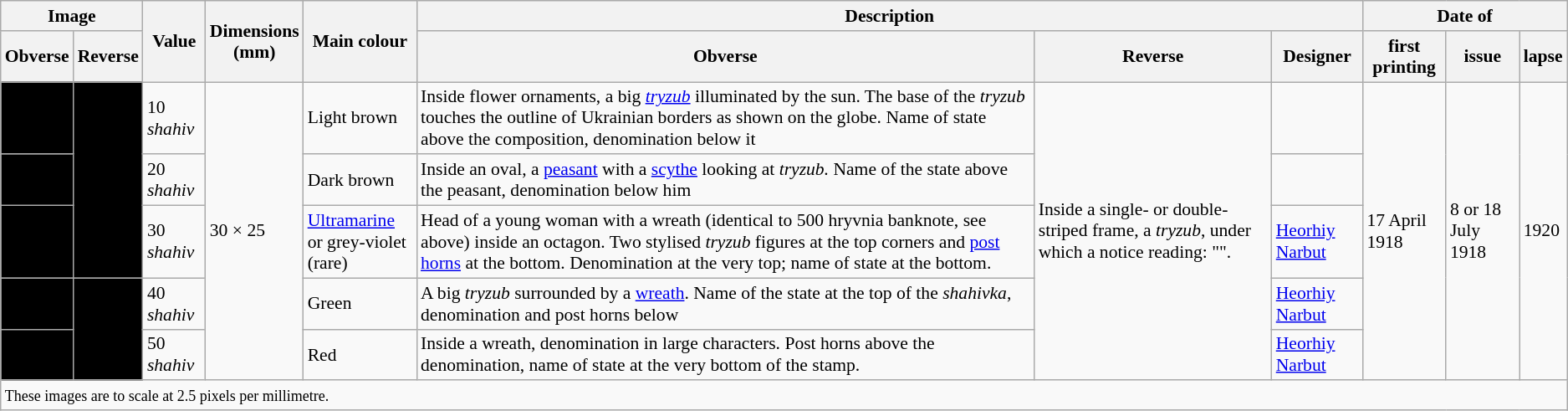<table class="wikitable sortable" style="font-size: 90%">
<tr>
<th colspan="2">Image</th>
<th rowspan="2">Value</th>
<th rowspan="2">Dimensions<br>(mm)</th>
<th rowspan="2">Main colour</th>
<th colspan="3">Description</th>
<th colspan="3">Date of</th>
</tr>
<tr>
<th>Obverse</th>
<th>Reverse</th>
<th>Obverse</th>
<th>Reverse</th>
<th>Designer</th>
<th>first printing</th>
<th>issue</th>
<th>lapse</th>
</tr>
<tr>
<td align="center" bgcolor="#000000"></td>
<td rowspan="3" align="center" bgcolor="#000000"></td>
<td>10 <em>shahiv</em></td>
<td rowspan="5">30 × 25</td>
<td>Light brown</td>
<td>Inside flower ornaments, a big <em><a href='#'>tryzub</a></em> illuminated by the sun. The base of the <em>tryzub</em> touches the outline of Ukrainian borders as shown on the globe. Name of state above the composition, denomination below it</td>
<td rowspan="5">Inside a single- or double-striped frame, a <em>tryzub</em>, under which a notice reading: "".</td>
<td></td>
<td rowspan="5">17 April 1918</td>
<td rowspan="5">8 or 18 July 1918</td>
<td rowspan="5">1920</td>
</tr>
<tr>
<td align="center" bgcolor="#000000"></td>
<td>20 <em>shahiv</em></td>
<td>Dark brown</td>
<td>Inside an oval, a <a href='#'>peasant</a> with a <a href='#'>scythe</a> looking at <em>tryzub.</em> Name of the state above the peasant, denomination below him</td>
<td></td>
</tr>
<tr>
<td align="center" bgcolor="#000000"></td>
<td>30 <em>shahiv</em></td>
<td><a href='#'>Ultramarine</a><br>or grey-violet (rare)</td>
<td>Head of a young woman with a wreath (identical to 500 hryvnia banknote, see above) inside an octagon. Two stylised <em>tryzub</em> figures at the top corners and <a href='#'>post horns</a> at the bottom. Denomination at the very top; name of state at the bottom.</td>
<td><a href='#'>Heorhiy Narbut</a></td>
</tr>
<tr>
<td align="center" bgcolor="#000000"></td>
<td rowspan="2" align="center" bgcolor="#000000"></td>
<td>40 <em>shahiv</em></td>
<td>Green</td>
<td>A big <em>tryzub</em> surrounded by a <a href='#'>wreath</a>. Name of the state at the top of the <em>shahivka</em>, denomination and post horns below</td>
<td><a href='#'>Heorhiy Narbut</a></td>
</tr>
<tr>
<td align="center" bgcolor="#000000"></td>
<td>50 <em>shahiv</em></td>
<td>Red</td>
<td>Inside a wreath, denomination in large characters. Post horns above the denomination, name of state at the very bottom of the stamp.</td>
<td><a href='#'>Heorhiy Narbut</a></td>
</tr>
<tr>
<td colspan="11"><small>These images are to scale at 2.5 pixels per millimetre.</small></td>
</tr>
</table>
